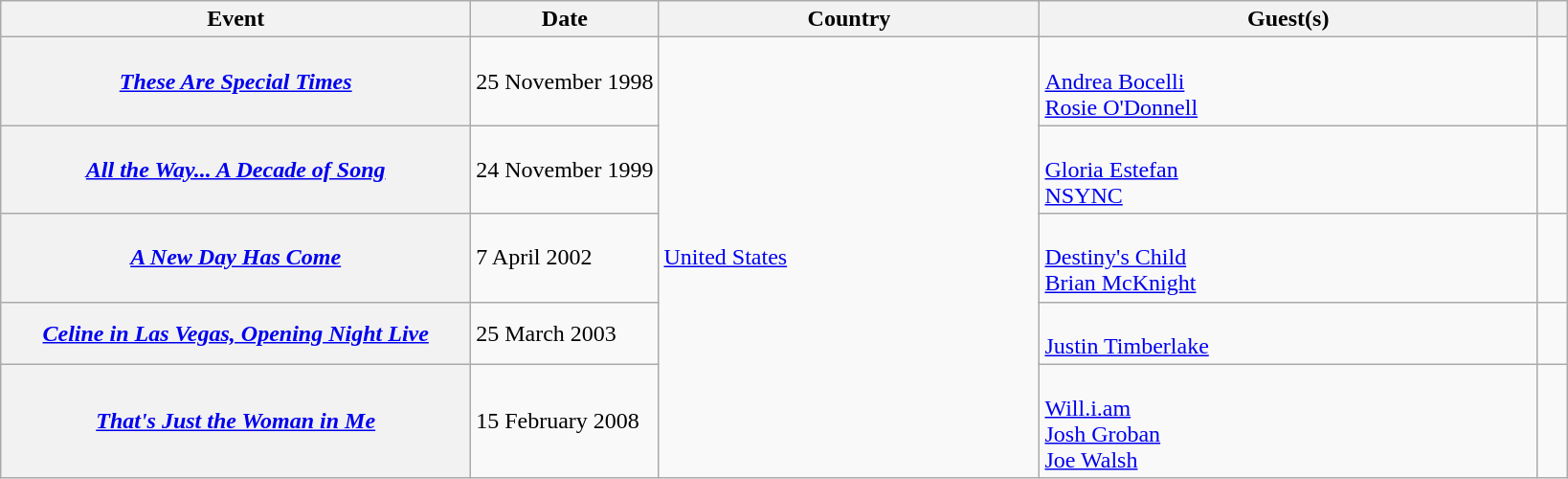<table class="wikitable sortable plainrowheaders">
<tr>
<th style="width:30%;">Event</th>
<th style="width:12%;">Date</th>
<th>Country</th>
<th>Guest(s)</th>
<th scope="col" class="unsortable"></th>
</tr>
<tr>
<th scope="row"><em><a href='#'>These Are Special Times</a></em></th>
<td>25 November 1998</td>
<td rowspan="5"><a href='#'>United States</a></td>
<td><br><a href='#'>Andrea Bocelli</a><br><a href='#'>Rosie O'Donnell</a></td>
<td></td>
</tr>
<tr>
<th scope="row"><em><a href='#'>All the Way... A Decade of Song</a></em></th>
<td>24 November 1999</td>
<td><br><a href='#'>Gloria Estefan</a><br><a href='#'>NSYNC</a></td>
<td></td>
</tr>
<tr>
<th scope="row"><em><a href='#'>A New Day Has Come</a></em></th>
<td>7 April 2002</td>
<td><br><a href='#'>Destiny's Child</a><br><a href='#'>Brian McKnight</a></td>
<td></td>
</tr>
<tr>
<th scope="row"><em><a href='#'>Celine in Las Vegas, Opening Night Live</a></em></th>
<td>25 March 2003</td>
<td><br><a href='#'>Justin Timberlake</a><br></td>
<td></td>
</tr>
<tr>
<th scope="row"><em><a href='#'>That's Just the Woman in Me</a></em></th>
<td>15 February 2008</td>
<td><br><a href='#'>Will.i.am</a><br><a href='#'>Josh Groban</a><br><a href='#'>Joe Walsh</a></td>
<td></td>
</tr>
</table>
